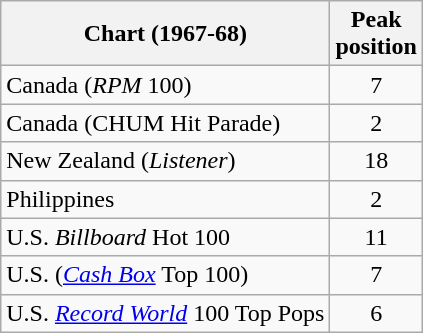<table class="wikitable sortable">
<tr>
<th align="left">Chart (1967-68)</th>
<th style="text-align:center;">Peak<br>position</th>
</tr>
<tr>
<td align="left">Canada (<em>RPM</em> 100)</td>
<td style="text-align:center;">7</td>
</tr>
<tr>
<td align="left">Canada (CHUM Hit Parade)</td>
<td style="text-align:center;">2</td>
</tr>
<tr>
<td align="left">New Zealand (<em>Listener</em>)</td>
<td style="text-align:center;">18</td>
</tr>
<tr>
<td align="left">Philippines</td>
<td style="text-align:center;">2</td>
</tr>
<tr>
<td align="left">U.S. <em>Billboard</em> Hot 100</td>
<td style="text-align:center;">11</td>
</tr>
<tr>
<td>U.S. (<a href='#'><em>Cash Box</em></a> Top 100)</td>
<td style="text-align:center;">7</td>
</tr>
<tr>
<td align="left">U.S. <em><a href='#'>Record World</a></em> 100 Top Pops</td>
<td style="text-align:center;">6</td>
</tr>
</table>
